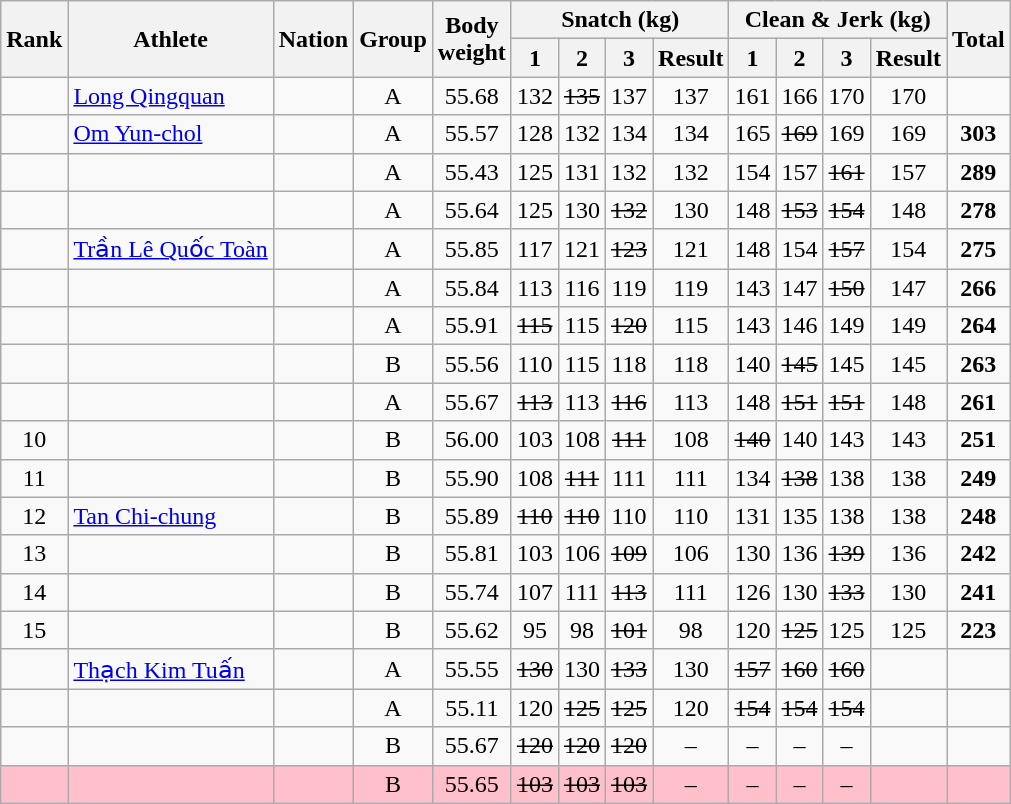<table class="wikitable sortable" style="text-align:center;">
<tr>
<th rowspan=2>Rank</th>
<th rowspan=2>Athlete</th>
<th rowspan=2>Nation</th>
<th rowspan=2>Group</th>
<th rowspan=2>Body<br>weight</th>
<th colspan=4>Snatch (kg)</th>
<th colspan=4>Clean & Jerk (kg)</th>
<th rowspan=2>Total</th>
</tr>
<tr>
<th>1</th>
<th>2</th>
<th>3</th>
<th>Result</th>
<th>1</th>
<th>2</th>
<th>3</th>
<th>Result</th>
</tr>
<tr>
<td></td>
<td align=left><a href='#'>Long Qingquan</a></td>
<td align=left></td>
<td>A</td>
<td>55.68</td>
<td>132</td>
<td><s>135</s></td>
<td>137</td>
<td>137</td>
<td>161</td>
<td>166</td>
<td>170</td>
<td>170 </td>
<td></td>
</tr>
<tr>
<td></td>
<td align=left><a href='#'>Om Yun-chol</a></td>
<td align=left></td>
<td>A</td>
<td>55.57</td>
<td>128</td>
<td>132</td>
<td>134</td>
<td>134</td>
<td>165</td>
<td><s>169</s></td>
<td>169</td>
<td>169</td>
<td><strong>303</strong></td>
</tr>
<tr>
<td></td>
<td align=left></td>
<td align=left></td>
<td>A</td>
<td>55.43</td>
<td>125</td>
<td>131</td>
<td>132</td>
<td>132</td>
<td>154</td>
<td>157</td>
<td><s>161</s></td>
<td>157</td>
<td><strong>289</strong></td>
</tr>
<tr>
<td></td>
<td align=left></td>
<td align=left></td>
<td>A</td>
<td>55.64</td>
<td>125</td>
<td>130</td>
<td><s>132</s></td>
<td>130</td>
<td>148</td>
<td><s>153</s></td>
<td><s>154</s></td>
<td>148</td>
<td><strong>278</strong></td>
</tr>
<tr>
<td></td>
<td align=left><a href='#'>Trần Lê Quốc Toàn</a></td>
<td align=left></td>
<td>A</td>
<td>55.85</td>
<td>117</td>
<td>121</td>
<td><s>123</s></td>
<td>121</td>
<td>148</td>
<td>154</td>
<td><s>157</s></td>
<td>154</td>
<td><strong>275</strong></td>
</tr>
<tr>
<td></td>
<td align=left></td>
<td align=left></td>
<td>A</td>
<td>55.84</td>
<td>113</td>
<td>116</td>
<td>119</td>
<td>119</td>
<td>143</td>
<td>147</td>
<td><s>150</s></td>
<td>147</td>
<td><strong>266</strong></td>
</tr>
<tr>
<td></td>
<td align=left></td>
<td align=left></td>
<td>A</td>
<td>55.91</td>
<td><s>115</s></td>
<td>115</td>
<td><s>120</s></td>
<td>115</td>
<td>143</td>
<td>146</td>
<td>149</td>
<td>149</td>
<td><strong>264</strong></td>
</tr>
<tr>
<td></td>
<td align=left></td>
<td align=left></td>
<td>B</td>
<td>55.56</td>
<td>110</td>
<td>115</td>
<td>118</td>
<td>118</td>
<td>140</td>
<td><s>145</s></td>
<td>145</td>
<td>145</td>
<td><strong>263</strong></td>
</tr>
<tr>
<td></td>
<td align=left></td>
<td align=left></td>
<td>A</td>
<td>55.67</td>
<td><s>113</s></td>
<td>113</td>
<td><s>116</s></td>
<td>113</td>
<td>148</td>
<td><s>151</s></td>
<td><s>151</s></td>
<td>148</td>
<td><strong>261</strong></td>
</tr>
<tr>
<td>10</td>
<td align=left></td>
<td align=left></td>
<td>B</td>
<td>56.00</td>
<td>103</td>
<td>108</td>
<td><s>111</s></td>
<td>108</td>
<td><s>140</s></td>
<td>140</td>
<td>143</td>
<td>143</td>
<td><strong>251</strong></td>
</tr>
<tr>
<td>11</td>
<td align=left></td>
<td align=left></td>
<td>B</td>
<td>55.90</td>
<td>108</td>
<td><s>111</s></td>
<td>111</td>
<td>111</td>
<td>134</td>
<td><s>138</s></td>
<td>138</td>
<td>138</td>
<td><strong>249</strong></td>
</tr>
<tr>
<td>12</td>
<td align=left><a href='#'>Tan Chi-chung</a></td>
<td align=left></td>
<td>B</td>
<td>55.89</td>
<td><s>110</s></td>
<td><s>110</s></td>
<td>110</td>
<td>110</td>
<td>131</td>
<td>135</td>
<td>138</td>
<td>138</td>
<td><strong>248</strong></td>
</tr>
<tr>
<td>13</td>
<td align=left></td>
<td align=left></td>
<td>B</td>
<td>55.81</td>
<td>103</td>
<td>106</td>
<td><s>109</s></td>
<td>106</td>
<td>130</td>
<td>136</td>
<td><s>139</s></td>
<td>136</td>
<td><strong>242</strong></td>
</tr>
<tr>
<td>14</td>
<td align=left></td>
<td align=left></td>
<td>B</td>
<td>55.74</td>
<td>107</td>
<td>111</td>
<td><s>113</s></td>
<td>111</td>
<td>126</td>
<td>130</td>
<td><s>133</s></td>
<td>130</td>
<td><strong>241</strong></td>
</tr>
<tr>
<td>15</td>
<td align=left></td>
<td align=left></td>
<td>B</td>
<td>55.62</td>
<td>95</td>
<td>98</td>
<td><s>101</s></td>
<td>98</td>
<td>120</td>
<td><s>125</s></td>
<td>125</td>
<td>125</td>
<td><strong>223</strong></td>
</tr>
<tr>
<td></td>
<td align=left><a href='#'>Thạch Kim Tuấn</a></td>
<td align=left></td>
<td>A</td>
<td>55.55</td>
<td><s>130</s></td>
<td>130</td>
<td><s>133</s></td>
<td>130</td>
<td><s>157</s></td>
<td><s>160</s></td>
<td><s>160</s></td>
<td></td>
<td></td>
</tr>
<tr>
<td></td>
<td align=left></td>
<td align=left></td>
<td>A</td>
<td>55.11</td>
<td>120</td>
<td><s>125</s></td>
<td><s>125</s></td>
<td>120</td>
<td><s>154</s></td>
<td><s>154</s></td>
<td><s>154</s></td>
<td></td>
<td></td>
</tr>
<tr>
<td></td>
<td align=left></td>
<td align=left></td>
<td>B</td>
<td>55.67</td>
<td><s>120</s></td>
<td><s>120</s></td>
<td><s>120</s></td>
<td>–</td>
<td>–</td>
<td>–</td>
<td>–</td>
<td></td>
<td></td>
</tr>
<tr bgcolor=pink>
<td></td>
<td align=left></td>
<td align=left></td>
<td>B</td>
<td>55.65</td>
<td><s>103</s></td>
<td><s>103</s></td>
<td><s>103</s></td>
<td>–</td>
<td>–</td>
<td>–</td>
<td>–</td>
<td></td>
<td></td>
</tr>
</table>
